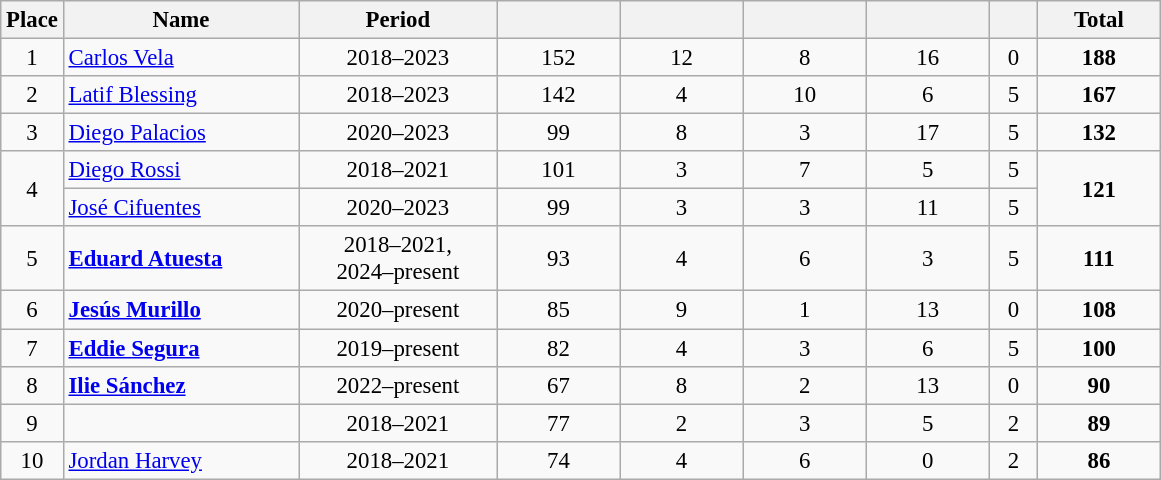<table class="wikitable sortable" style="font-size: 95%; text-align: center;">
<tr>
<th width=30>Place</th>
<th width=150>Name</th>
<th width=125>Period</th>
<th width=75></th>
<th width=75></th>
<th width=75></th>
<th width=75></th>
<th width=25></th>
<th width=75><strong>Total</strong></th>
</tr>
<tr>
<td>1</td>
<td align="left"><strong></strong> <a href='#'>Carlos Vela</a></td>
<td>2018–2023</td>
<td>152</td>
<td>12</td>
<td>8</td>
<td>16</td>
<td>0</td>
<td><strong>188</strong></td>
</tr>
<tr>
<td>2</td>
<td align="left"> <a href='#'>Latif Blessing</a></td>
<td>2018–2023</td>
<td>142</td>
<td>4</td>
<td>10</td>
<td>6</td>
<td>5</td>
<td><strong>167</strong></td>
</tr>
<tr>
<td>3</td>
<td align="left"> <a href='#'>Diego Palacios</a></td>
<td>2020–2023</td>
<td>99</td>
<td>8</td>
<td>3</td>
<td>17</td>
<td>5</td>
<td><strong>132</strong></td>
</tr>
<tr>
<td rowspan="2">4</td>
<td align="left"> <a href='#'>Diego Rossi</a></td>
<td>2018–2021</td>
<td>101</td>
<td>3</td>
<td>7</td>
<td>5</td>
<td>5</td>
<td rowspan="2"><strong>121</strong></td>
</tr>
<tr>
<td align="left"> <a href='#'>José Cifuentes</a></td>
<td>2020–2023</td>
<td>99</td>
<td>3</td>
<td>3</td>
<td>11</td>
<td>5</td>
</tr>
<tr>
<td>5</td>
<td align="left"> <strong><a href='#'>Eduard Atuesta</a></strong></td>
<td>2018–2021,<br>2024–present</td>
<td>93</td>
<td>4</td>
<td>6</td>
<td>3</td>
<td>5</td>
<td><strong>111</strong></td>
</tr>
<tr>
<td>6</td>
<td align="left"> <a href='#'><strong>Jesús Murillo</strong></a></td>
<td>2020–present</td>
<td>85</td>
<td>9</td>
<td>1</td>
<td>13</td>
<td>0</td>
<td><strong>108</strong></td>
</tr>
<tr>
<td>7</td>
<td align="left"> <strong><a href='#'>Eddie Segura</a></strong></td>
<td>2019–present</td>
<td>82</td>
<td>4</td>
<td>3</td>
<td>6</td>
<td>5</td>
<td><strong>100</strong></td>
</tr>
<tr>
<td>8</td>
<td align="left"> <strong><a href='#'>Ilie Sánchez</a></strong></td>
<td>2022–present</td>
<td>67</td>
<td>8</td>
<td>2</td>
<td>13</td>
<td>0</td>
<td><strong>90</strong></td>
</tr>
<tr>
<td>9</td>
<td align="left"></td>
<td>2018–2021</td>
<td>77</td>
<td>2</td>
<td>3</td>
<td>5</td>
<td>2</td>
<td><strong>89</strong></td>
</tr>
<tr>
<td>10</td>
<td align="left"> <a href='#'>Jordan Harvey</a></td>
<td>2018–2021</td>
<td>74</td>
<td>4</td>
<td>6</td>
<td>0</td>
<td>2</td>
<td><strong>86</strong></td>
</tr>
</table>
